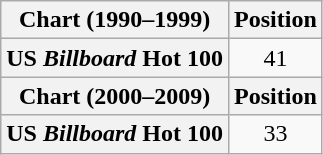<table class="wikitable plainrowheaders" style="text-align:center">
<tr>
<th>Chart (1990–1999)</th>
<th>Position</th>
</tr>
<tr>
<th scope="row">US <em>Billboard</em> Hot 100</th>
<td>41</td>
</tr>
<tr>
<th>Chart (2000–2009)</th>
<th>Position</th>
</tr>
<tr>
<th scope="row">US <em>Billboard</em> Hot 100</th>
<td>33</td>
</tr>
</table>
